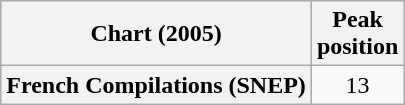<table class="wikitable plainrowheaders">
<tr>
<th scope="col">Chart (2005)</th>
<th scope="col">Peak<br>position</th>
</tr>
<tr>
<th scope="row">French Compilations (SNEP)</th>
<td style="text-align:center;">13</td>
</tr>
</table>
